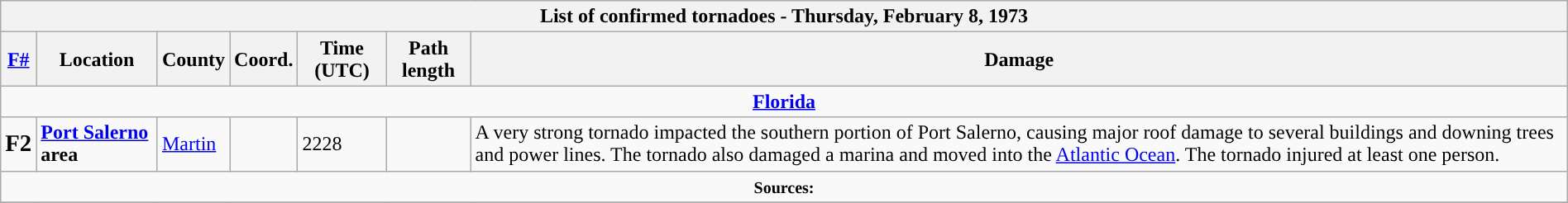<table class="wikitable collapsible" width="100%">
<tr>
<th colspan="7">List of confirmed tornadoes - Thursday, February 8, 1973</th>
</tr>
<tr>
<th><a href='#'>F#</a></th>
<th>Location</th>
<th>County</th>
<th>Coord.</th>
<th>Time (UTC)</th>
<th>Path length</th>
<th>Damage</th>
</tr>
<tr>
<td colspan="7" align=center><strong><a href='#'>Florida</a></strong></td>
</tr>
<tr>
<td><big><strong>F2</strong></big></td>
<td><strong><a href='#'>Port Salerno</a> area</strong></td>
<td><a href='#'>Martin</a></td>
<td></td>
<td>2228</td>
<td></td>
<td>A very strong tornado impacted the southern portion of Port Salerno, causing major roof damage to several buildings and downing trees and power lines. The tornado also damaged a marina and moved into the <a href='#'>Atlantic Ocean</a>. The tornado injured at least one person.</td>
</tr>
<tr>
<td colspan="7" align=center><small><strong>Sources:</strong> </small></td>
</tr>
<tr>
</tr>
</table>
